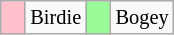<table class="wikitable" span = 50 style="font-size:85%">
<tr>
<td style="background: Pink;" width=10></td>
<td>Birdie</td>
<td style="background: PaleGreen;" width=10></td>
<td>Bogey </td>
</tr>
</table>
